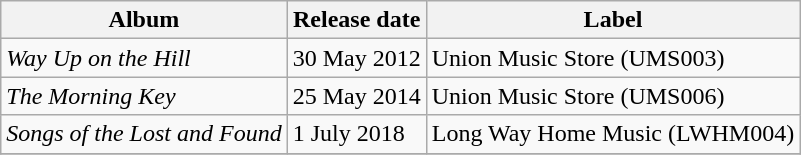<table class="wikitable">
<tr>
<th>Album</th>
<th>Release date</th>
<th>Label</th>
</tr>
<tr>
<td><em>Way Up on the Hill</em></td>
<td>30 May 2012</td>
<td>Union Music Store (UMS003)</td>
</tr>
<tr>
<td><em>The Morning Key</em></td>
<td>25 May 2014</td>
<td>Union Music Store (UMS006)</td>
</tr>
<tr>
<td><em>Songs of the Lost and Found</em></td>
<td>1 July 2018</td>
<td>Long Way Home Music (LWHM004)</td>
</tr>
<tr>
</tr>
</table>
